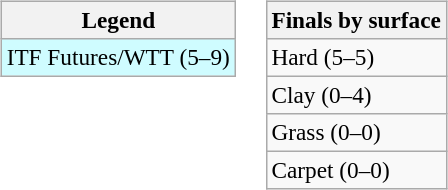<table>
<tr valign=top>
<td><br><table class=wikitable style=font-size:97%>
<tr>
<th>Legend</th>
</tr>
<tr bgcolor=cffcff>
<td>ITF Futures/WTT (5–9)</td>
</tr>
</table>
</td>
<td><br><table class=wikitable style=font-size:97%>
<tr>
<th>Finals by surface</th>
</tr>
<tr>
<td>Hard (5–5)</td>
</tr>
<tr>
<td>Clay (0–4)</td>
</tr>
<tr>
<td>Grass (0–0)</td>
</tr>
<tr>
<td>Carpet (0–0)</td>
</tr>
</table>
</td>
</tr>
</table>
